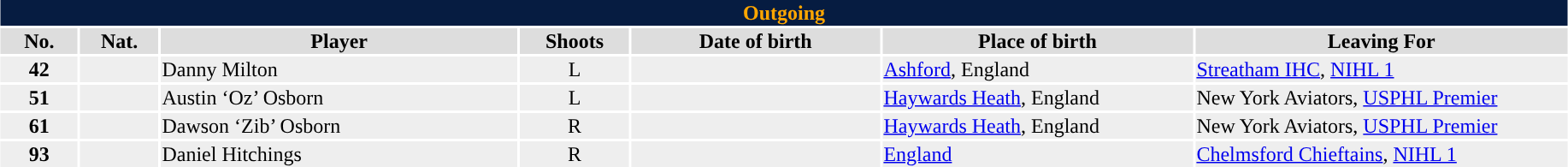<table class="toccolours" style="width:97%; clear:both; margin:1.5em auto; text-align:center;">
<tr>
<th colspan="7" style="background:#061c41; color:#ffa600;”">Outgoing</th>
</tr>
<tr style="background:#ddd;">
<th width="5%">No.</th>
<th width="5%">Nat.</th>
<th>Player</th>
<th width="7%">Shoots</th>
<th width="16%">Date of birth</th>
<th width="20%">Place of birth</th>
<th width="24%">Leaving For</th>
</tr>
<tr style="background:#eee;">
<td><strong>42</strong></td>
<td></td>
<td align=left>Danny Milton</td>
<td>L</td>
<td align=left></td>
<td align=left><a href='#'>Ashford</a>, England</td>
<td align=left><a href='#'>Streatham IHC</a>, <a href='#'>NIHL 1</a></td>
</tr>
<tr style="background:#eee;">
<td><strong>51</strong></td>
<td></td>
<td align=left>Austin ‘Oz’ Osborn</td>
<td>L</td>
<td align=left></td>
<td align=left><a href='#'>Haywards Heath</a>, England</td>
<td align=left>New York Aviators, <a href='#'>USPHL Premier</a></td>
</tr>
<tr style="background:#eee;">
<td><strong>61</strong></td>
<td></td>
<td align=left>Dawson ‘Zib’ Osborn</td>
<td>R</td>
<td align=left></td>
<td align=left><a href='#'>Haywards Heath</a>, England</td>
<td align=left>New York Aviators, <a href='#'>USPHL Premier</a></td>
</tr>
<tr style="background:#eee;">
<td><strong>93</strong></td>
<td></td>
<td align=left>Daniel Hitchings</td>
<td>R</td>
<td align=left></td>
<td align=left><a href='#'>England</a></td>
<td align=left><a href='#'>Chelmsford Chieftains</a>, <a href='#'>NIHL 1</a></td>
</tr>
</table>
